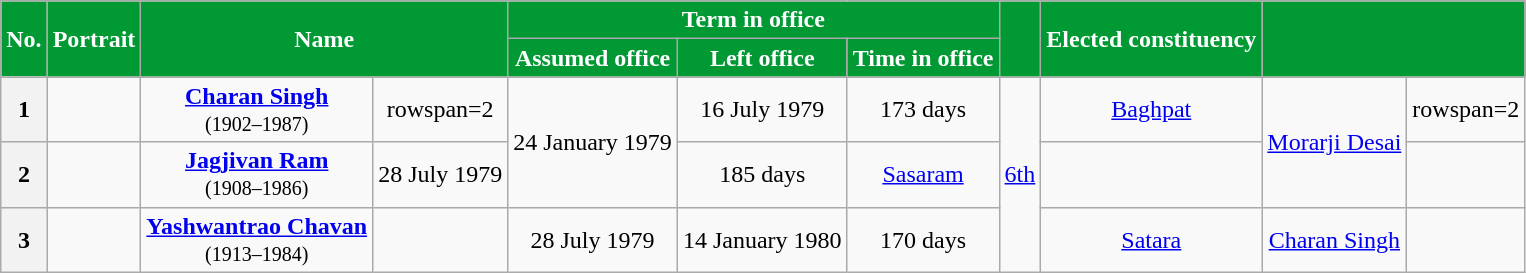<table class="wikitable sortable" style="text-align:center;">
<tr>
<th rowspan=2 style="background-color:#009933;color:white">No.</th>
<th rowspan=2 style="background-color:#009933;color:white">Portrait</th>
<th rowspan=2 colspan=2 style="background-color:#009933;color:white">Name<br></th>
<th colspan=3 style="background-color:#009933;color:white">Term in office</th>
<th rowspan=2 style="background-color:#009933;color:white"><a href='#'></a><br></th>
<th rowspan=2 style="background-color:#009933;color:white">Elected constituency<br></th>
<th rowspan=2 colspan=2 style="background-color:#009933;color:white"><a href='#'></a></th>
</tr>
<tr>
<th style="background-color:#009933;color:white">Assumed office</th>
<th style="background-color:#009933;color:white">Left office</th>
<th style="background-color:#009933;color:white">Time in office</th>
</tr>
<tr>
<th>1</th>
<td></td>
<td><strong><a href='#'>Charan Singh</a></strong><br><small>(1902–1987)</small></td>
<td>rowspan=2 </td>
<td rowspan=2>24 January 1979</td>
<td>16 July 1979</td>
<td>173 days</td>
<td rowspan=3><a href='#'>6th</a><br></td>
<td><a href='#'>Baghpat</a><br></td>
<td rowspan=2><a href='#'>Morarji Desai</a></td>
<td>rowspan=2 </td>
</tr>
<tr>
<th>2</th>
<td></td>
<td><strong><a href='#'>Jagjivan Ram</a></strong><br><small>(1908–1986)</small></td>
<td>28 July 1979</td>
<td>185 days</td>
<td><a href='#'>Sasaram</a><br></td>
</tr>
<tr>
<th>3</th>
<td></td>
<td><strong><a href='#'>Yashwantrao Chavan</a></strong><br><small>(1913–1984)</small></td>
<td></td>
<td>28 July 1979</td>
<td>14 January 1980</td>
<td>170 days</td>
<td><a href='#'>Satara</a><br></td>
<td><a href='#'>Charan Singh</a></td>
<td></td>
</tr>
</table>
